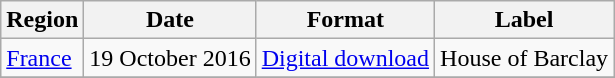<table class=wikitable>
<tr>
<th>Region</th>
<th>Date</th>
<th>Format</th>
<th>Label</th>
</tr>
<tr>
<td><a href='#'>France</a></td>
<td>19 October 2016</td>
<td><a href='#'>Digital download</a></td>
<td>House of Barclay</td>
</tr>
<tr>
</tr>
</table>
